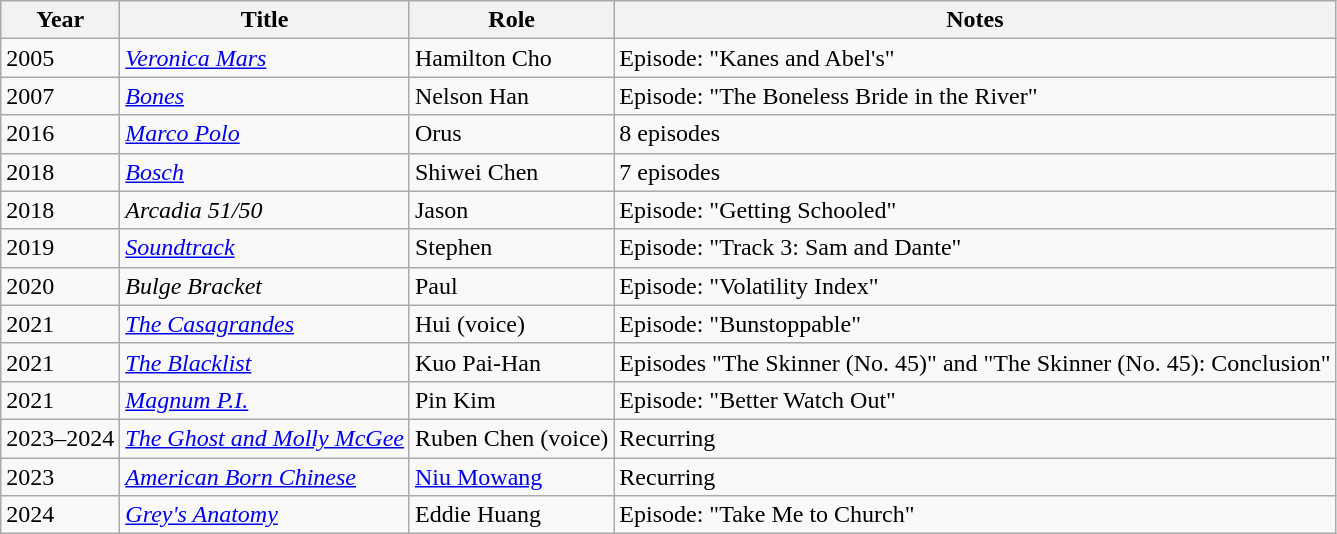<table class="wikitable sortable">
<tr>
<th>Year</th>
<th>Title</th>
<th>Role</th>
<th>Notes</th>
</tr>
<tr>
<td>2005</td>
<td><em><a href='#'>Veronica Mars</a></em></td>
<td>Hamilton Cho</td>
<td>Episode: "Kanes and Abel's"</td>
</tr>
<tr>
<td>2007</td>
<td><em><a href='#'>Bones</a></em></td>
<td>Nelson Han</td>
<td>Episode: "The Boneless Bride in the River"</td>
</tr>
<tr>
<td>2016</td>
<td><em><a href='#'>Marco Polo</a></em></td>
<td>Orus</td>
<td>8 episodes</td>
</tr>
<tr>
<td>2018</td>
<td><em><a href='#'>Bosch</a></em></td>
<td>Shiwei Chen</td>
<td>7 episodes</td>
</tr>
<tr>
<td>2018</td>
<td><em>Arcadia 51/50</em></td>
<td>Jason</td>
<td>Episode: "Getting Schooled"</td>
</tr>
<tr>
<td>2019</td>
<td><em><a href='#'>Soundtrack</a></em></td>
<td>Stephen</td>
<td>Episode: "Track 3: Sam and Dante"</td>
</tr>
<tr>
<td>2020</td>
<td><em>Bulge Bracket</em></td>
<td>Paul</td>
<td>Episode: "Volatility Index"</td>
</tr>
<tr>
<td>2021</td>
<td><em><a href='#'>The Casagrandes</a></em></td>
<td>Hui (voice)</td>
<td>Episode: "Bunstoppable"</td>
</tr>
<tr>
<td>2021</td>
<td><em><a href='#'>The Blacklist</a></em></td>
<td>Kuo Pai-Han</td>
<td>Episodes "The Skinner (No. 45)" and "The Skinner (No. 45): Conclusion"</td>
</tr>
<tr>
<td>2021</td>
<td><em><a href='#'>Magnum P.I.</a></em></td>
<td>Pin Kim</td>
<td>Episode: "Better Watch Out"</td>
</tr>
<tr>
<td>2023–2024</td>
<td><em><a href='#'>The Ghost and Molly McGee</a></em></td>
<td>Ruben Chen (voice)</td>
<td>Recurring</td>
</tr>
<tr>
<td>2023</td>
<td><em><a href='#'>American Born Chinese</a></em></td>
<td><a href='#'>Niu Mowang</a></td>
<td>Recurring</td>
</tr>
<tr>
<td>2024</td>
<td><em><a href='#'>Grey's Anatomy</a></em></td>
<td>Eddie Huang</td>
<td>Episode: "Take Me to Church"</td>
</tr>
</table>
